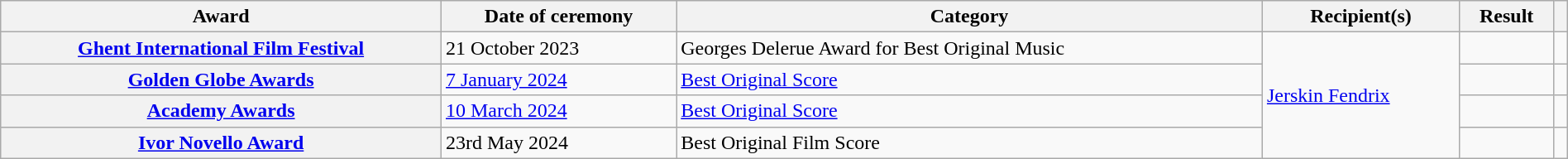<table class="wikitable sortable plainrowheaders" style="width: 100%;">
<tr>
<th scope="col">Award</th>
<th scope="col">Date of ceremony</th>
<th scope="col">Category</th>
<th scope="col">Recipient(s)</th>
<th scope="col">Result</th>
<th scope="col" class="unsortable"></th>
</tr>
<tr>
<th scope="row"><a href='#'>Ghent International Film Festival</a></th>
<td>21 October 2023</td>
<td>Georges Delerue Award for Best Original Music</td>
<td rowspan="4"><a href='#'>Jerskin Fendrix</a></td>
<td></td>
<td align="center"></td>
</tr>
<tr>
<th scope="row"><a href='#'>Golden Globe Awards</a></th>
<td><a href='#'>7 January 2024</a></td>
<td><a href='#'>Best Original Score</a></td>
<td></td>
<td></td>
</tr>
<tr>
<th scope="row"><a href='#'>Academy Awards</a></th>
<td><a href='#'>10 March 2024</a></td>
<td><a href='#'>Best Original Score</a></td>
<td></td>
<td align="center"></td>
</tr>
<tr>
<th scope="row"><a href='#'>Ivor Novello Award</a></th>
<td>23rd May 2024</td>
<td>Best Original Film Score</td>
<td></td>
<td></td>
</tr>
</table>
